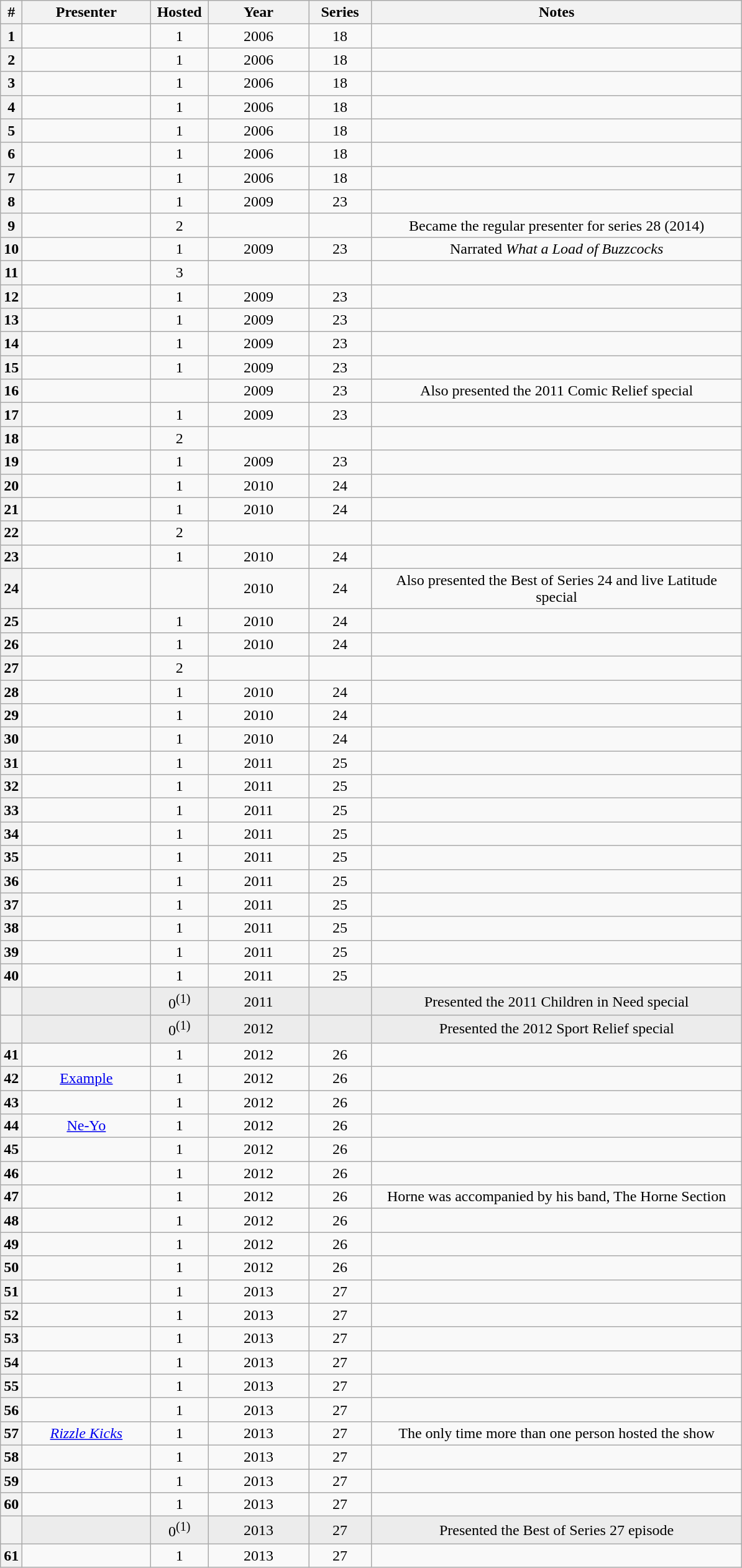<table class="wikitable sortable" style="text-align:center;" border="1" cellspacing="0" cellpadding="1">
<tr>
<th height="1px" width="10px">#</th>
<th width="130px">Presenter</th>
<th width="55px">Hosted</th>
<th width="100px">Year</th>
<th width="60px">Series</th>
<th width="390px" class="unsortable">Notes</th>
</tr>
<tr>
<th>1</th>
<td></td>
<td>1</td>
<td>2006</td>
<td>18</td>
<td></td>
</tr>
<tr>
<th>2</th>
<td></td>
<td>1</td>
<td>2006</td>
<td>18</td>
<td></td>
</tr>
<tr>
<th>3</th>
<td></td>
<td>1</td>
<td>2006</td>
<td>18</td>
<td></td>
</tr>
<tr>
<th>4</th>
<td></td>
<td>1</td>
<td>2006</td>
<td>18</td>
<td></td>
</tr>
<tr>
<th>5</th>
<td></td>
<td>1</td>
<td>2006</td>
<td>18</td>
<td></td>
</tr>
<tr>
<th>6</th>
<td></td>
<td>1</td>
<td>2006</td>
<td>18</td>
<td></td>
</tr>
<tr>
<th>7</th>
<td></td>
<td>1</td>
<td>2006</td>
<td>18</td>
<td></td>
</tr>
<tr>
<th>8</th>
<td></td>
<td>1</td>
<td>2009</td>
<td>23</td>
<td></td>
</tr>
<tr>
<th>9</th>
<td></td>
<td>2</td>
<td></td>
<td></td>
<td>Became the regular presenter for series 28 (2014)</td>
</tr>
<tr>
<th>10</th>
<td></td>
<td>1</td>
<td>2009</td>
<td>23</td>
<td>Narrated <em>What a Load of Buzzcocks</em></td>
</tr>
<tr>
<th>11</th>
<td></td>
<td>3</td>
<td></td>
<td></td>
<td></td>
</tr>
<tr>
<th>12</th>
<td></td>
<td>1</td>
<td>2009</td>
<td>23</td>
<td></td>
</tr>
<tr>
<th>13</th>
<td></td>
<td>1</td>
<td>2009</td>
<td>23</td>
<td></td>
</tr>
<tr>
<th>14</th>
<td></td>
<td>1</td>
<td>2009</td>
<td>23</td>
<td></td>
</tr>
<tr>
<th>15</th>
<td></td>
<td>1</td>
<td>2009</td>
<td>23</td>
<td></td>
</tr>
<tr>
<th>16</th>
<td></td>
<td></td>
<td>2009</td>
<td>23</td>
<td>Also presented the 2011 Comic Relief special</td>
</tr>
<tr>
<th>17</th>
<td></td>
<td>1</td>
<td>2009</td>
<td>23</td>
<td></td>
</tr>
<tr>
<th>18</th>
<td></td>
<td>2</td>
<td></td>
<td></td>
<td></td>
</tr>
<tr>
<th>19</th>
<td></td>
<td>1</td>
<td>2009</td>
<td>23</td>
<td></td>
</tr>
<tr>
<th>20</th>
<td></td>
<td>1</td>
<td>2010</td>
<td>24</td>
<td></td>
</tr>
<tr>
<th>21</th>
<td></td>
<td>1</td>
<td>2010</td>
<td>24</td>
<td></td>
</tr>
<tr>
<th>22</th>
<td></td>
<td>2</td>
<td></td>
<td></td>
<td></td>
</tr>
<tr>
<th>23</th>
<td></td>
<td>1</td>
<td>2010</td>
<td>24</td>
<td></td>
</tr>
<tr>
<th>24</th>
<td></td>
<td></td>
<td>2010</td>
<td>24</td>
<td>Also presented the Best of Series 24 and live Latitude special</td>
</tr>
<tr>
<th>25</th>
<td></td>
<td>1</td>
<td>2010</td>
<td>24</td>
<td></td>
</tr>
<tr>
<th>26</th>
<td></td>
<td>1</td>
<td>2010</td>
<td>24</td>
<td></td>
</tr>
<tr>
<th>27</th>
<td></td>
<td>2</td>
<td></td>
<td></td>
<td></td>
</tr>
<tr>
<th>28</th>
<td></td>
<td>1</td>
<td>2010</td>
<td>24</td>
<td></td>
</tr>
<tr>
<th>29</th>
<td></td>
<td>1</td>
<td>2010</td>
<td>24</td>
<td></td>
</tr>
<tr>
<th>30</th>
<td></td>
<td>1</td>
<td>2010</td>
<td>24</td>
<td></td>
</tr>
<tr>
<th>31</th>
<td></td>
<td>1</td>
<td>2011</td>
<td>25</td>
<td></td>
</tr>
<tr>
<th>32</th>
<td></td>
<td>1</td>
<td>2011</td>
<td>25</td>
<td></td>
</tr>
<tr>
<th>33</th>
<td></td>
<td>1</td>
<td>2011</td>
<td>25</td>
<td></td>
</tr>
<tr>
<th>34</th>
<td></td>
<td>1</td>
<td>2011</td>
<td>25</td>
<td></td>
</tr>
<tr>
<th>35</th>
<td></td>
<td>1</td>
<td>2011</td>
<td>25</td>
<td></td>
</tr>
<tr>
<th>36</th>
<td></td>
<td>1</td>
<td>2011</td>
<td>25</td>
<td></td>
</tr>
<tr>
<th>37</th>
<td></td>
<td>1</td>
<td>2011</td>
<td>25</td>
<td></td>
</tr>
<tr>
<th>38</th>
<td></td>
<td>1</td>
<td>2011</td>
<td>25</td>
<td></td>
</tr>
<tr>
<th>39</th>
<td></td>
<td>1</td>
<td>2011</td>
<td>25</td>
<td></td>
</tr>
<tr>
<th>40</th>
<td></td>
<td>1</td>
<td>2011</td>
<td>25</td>
<td></td>
</tr>
<tr style="background-color:#ececec">
<th></th>
<td></td>
<td>0<sup>(1)</sup></td>
<td>2011</td>
<td></td>
<td>Presented the 2011 Children in Need special</td>
</tr>
<tr style="background-color:#ececec">
<th></th>
<td></td>
<td>0<sup>(1)</sup></td>
<td>2012</td>
<td></td>
<td>Presented the 2012 Sport Relief special</td>
</tr>
<tr>
<th>41</th>
<td></td>
<td>1</td>
<td>2012</td>
<td>26</td>
<td></td>
</tr>
<tr>
<th>42</th>
<td><a href='#'>Example</a></td>
<td>1</td>
<td>2012</td>
<td>26</td>
<td></td>
</tr>
<tr>
<th>43</th>
<td></td>
<td>1</td>
<td>2012</td>
<td>26</td>
<td></td>
</tr>
<tr>
<th>44</th>
<td><a href='#'>Ne-Yo</a></td>
<td>1</td>
<td>2012</td>
<td>26</td>
<td></td>
</tr>
<tr>
<th>45</th>
<td></td>
<td>1</td>
<td>2012</td>
<td>26</td>
<td></td>
</tr>
<tr>
<th>46</th>
<td></td>
<td>1</td>
<td>2012</td>
<td>26</td>
<td></td>
</tr>
<tr>
<th>47</th>
<td></td>
<td>1</td>
<td>2012</td>
<td>26</td>
<td>Horne was accompanied by his band, The Horne Section</td>
</tr>
<tr>
<th>48</th>
<td></td>
<td>1</td>
<td>2012</td>
<td>26</td>
<td></td>
</tr>
<tr>
<th>49</th>
<td></td>
<td>1</td>
<td>2012</td>
<td>26</td>
<td></td>
</tr>
<tr>
<th>50</th>
<td></td>
<td>1</td>
<td>2012</td>
<td>26</td>
<td></td>
</tr>
<tr>
<th>51</th>
<td></td>
<td>1</td>
<td>2013</td>
<td>27</td>
<td></td>
</tr>
<tr>
<th>52</th>
<td></td>
<td>1</td>
<td>2013</td>
<td>27</td>
<td></td>
</tr>
<tr>
<th>53</th>
<td></td>
<td>1</td>
<td>2013</td>
<td>27</td>
<td></td>
</tr>
<tr>
<th>54</th>
<td></td>
<td>1</td>
<td>2013</td>
<td>27</td>
<td></td>
</tr>
<tr>
<th>55</th>
<td></td>
<td>1</td>
<td>2013</td>
<td>27</td>
<td></td>
</tr>
<tr>
<th>56</th>
<td></td>
<td>1</td>
<td>2013</td>
<td>27</td>
<td></td>
</tr>
<tr>
<th>57</th>
<td><em><a href='#'>Rizzle Kicks</a></em></td>
<td>1</td>
<td>2013</td>
<td>27</td>
<td>The only time more than one person hosted the show</td>
</tr>
<tr>
<th>58</th>
<td></td>
<td>1</td>
<td>2013</td>
<td>27</td>
<td></td>
</tr>
<tr>
<th>59</th>
<td></td>
<td>1</td>
<td>2013</td>
<td>27</td>
<td></td>
</tr>
<tr>
<th>60</th>
<td></td>
<td>1</td>
<td>2013</td>
<td>27</td>
<td></td>
</tr>
<tr style="background-color:#ececec">
<th></th>
<td></td>
<td>0<sup>(1)</sup></td>
<td>2013</td>
<td>27</td>
<td>Presented the Best of Series 27 episode</td>
</tr>
<tr>
<th>61</th>
<td></td>
<td>1</td>
<td>2013</td>
<td>27</td>
<td></td>
</tr>
</table>
